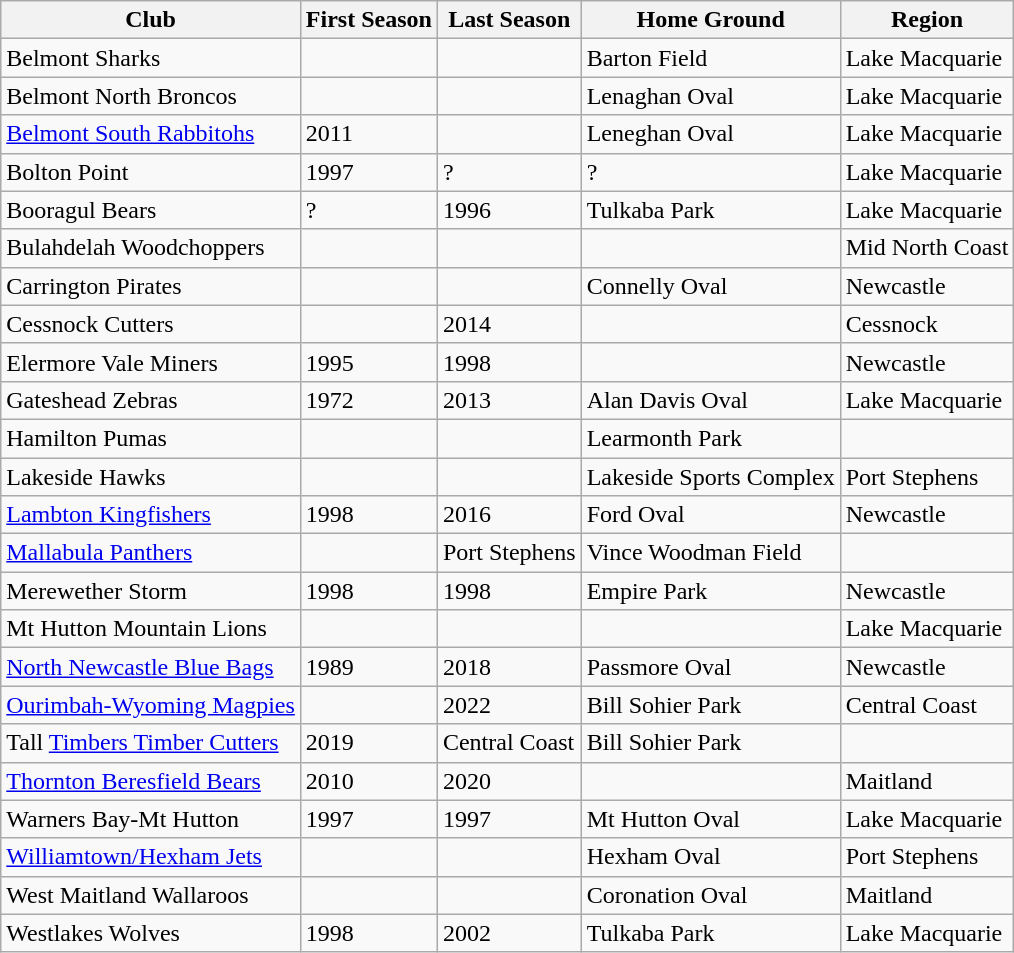<table class="wikitable sortable">
<tr>
<th>Club</th>
<th>First Season</th>
<th>Last Season</th>
<th>Home Ground</th>
<th>Region</th>
</tr>
<tr>
<td> Belmont Sharks</td>
<td></td>
<td></td>
<td>Barton Field</td>
<td>Lake Macquarie</td>
</tr>
<tr>
<td align=left> Belmont North Broncos</td>
<td></td>
<td></td>
<td>Lenaghan Oval</td>
<td>Lake Macquarie</td>
</tr>
<tr>
<td> <a href='#'>Belmont South Rabbitohs</a></td>
<td>2011</td>
<td></td>
<td>Leneghan Oval</td>
<td>Lake Macquarie</td>
</tr>
<tr>
<td>Bolton Point</td>
<td>1997</td>
<td>?</td>
<td>?</td>
<td>Lake Macquarie</td>
</tr>
<tr>
<td> Booragul Bears</td>
<td>?</td>
<td>1996</td>
<td>Tulkaba Park</td>
<td>Lake Macquarie</td>
</tr>
<tr>
<td>Bulahdelah Woodchoppers</td>
<td></td>
<td></td>
<td></td>
<td>Mid North Coast</td>
</tr>
<tr>
<td> Carrington Pirates</td>
<td></td>
<td></td>
<td>Connelly Oval</td>
<td>Newcastle</td>
</tr>
<tr>
<td> Cessnock Cutters</td>
<td></td>
<td>2014</td>
<td></td>
<td>Cessnock</td>
</tr>
<tr>
<td>Elermore Vale Miners</td>
<td>1995</td>
<td>1998</td>
<td></td>
<td>Newcastle</td>
</tr>
<tr>
<td>Gateshead Zebras</td>
<td>1972</td>
<td>2013</td>
<td>Alan Davis Oval</td>
<td>Lake Macquarie</td>
</tr>
<tr>
<td>Hamilton Pumas</td>
<td></td>
<td></td>
<td>Learmonth Park</td>
<td></td>
</tr>
<tr>
<td>Lakeside Hawks</td>
<td></td>
<td></td>
<td>Lakeside Sports Complex</td>
<td>Port Stephens</td>
</tr>
<tr>
<td> <a href='#'>Lambton Kingfishers</a></td>
<td>1998</td>
<td>2016</td>
<td>Ford Oval</td>
<td>Newcastle</td>
</tr>
<tr>
<td> <a href='#'>Mallabula Panthers</a></td>
<td></td>
<td>Port Stephens</td>
<td>Vince Woodman Field</td>
<td></td>
</tr>
<tr>
<td> Merewether Storm</td>
<td>1998</td>
<td>1998</td>
<td>Empire Park</td>
<td>Newcastle</td>
</tr>
<tr>
<td> Mt Hutton Mountain Lions</td>
<td></td>
<td></td>
<td></td>
<td>Lake Macquarie</td>
</tr>
<tr>
<td> <a href='#'>North Newcastle Blue Bags</a></td>
<td>1989</td>
<td>2018</td>
<td>Passmore Oval</td>
<td>Newcastle</td>
</tr>
<tr>
<td> <a href='#'>Ourimbah-Wyoming Magpies</a></td>
<td></td>
<td>2022</td>
<td>Bill Sohier Park</td>
<td>Central Coast</td>
</tr>
<tr>
<td> Tall <a href='#'>Timbers Timber Cutters</a></td>
<td>2019</td>
<td>Central Coast</td>
<td>Bill Sohier Park</td>
<td></td>
</tr>
<tr>
<td> <a href='#'>Thornton Beresfield Bears</a></td>
<td>2010</td>
<td>2020</td>
<td></td>
<td>Maitland</td>
</tr>
<tr>
<td>Warners Bay-Mt Hutton</td>
<td>1997</td>
<td>1997</td>
<td>Mt Hutton Oval</td>
<td>Lake Macquarie</td>
</tr>
<tr>
<td> <a href='#'>Williamtown/Hexham Jets</a></td>
<td></td>
<td></td>
<td>Hexham Oval</td>
<td>Port Stephens</td>
</tr>
<tr>
<td> West Maitland Wallaroos</td>
<td></td>
<td></td>
<td>Coronation Oval</td>
<td>Maitland</td>
</tr>
<tr>
<td>Westlakes Wolves</td>
<td>1998</td>
<td>2002</td>
<td>Tulkaba Park</td>
<td>Lake Macquarie</td>
</tr>
</table>
